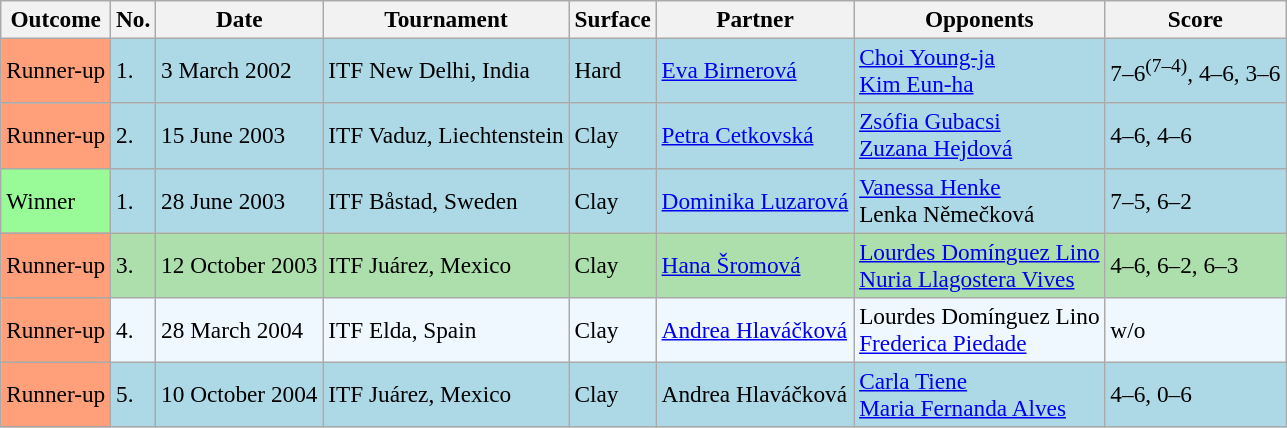<table class="sortable wikitable" style="font-size:97%;">
<tr>
<th>Outcome</th>
<th>No.</th>
<th>Date</th>
<th>Tournament</th>
<th>Surface</th>
<th>Partner</th>
<th>Opponents</th>
<th>Score</th>
</tr>
<tr style="background:lightblue;">
<td style="background:#ffa07a;">Runner-up</td>
<td>1.</td>
<td>3 March 2002</td>
<td>ITF New Delhi, India</td>
<td>Hard</td>
<td> <a href='#'>Eva Birnerová</a></td>
<td> <a href='#'>Choi Young-ja</a> <br>  <a href='#'>Kim Eun-ha</a></td>
<td>7–6<sup>(7–4)</sup>, 4–6, 3–6</td>
</tr>
<tr style="background:lightblue;">
<td style="background:#ffa07a;">Runner-up</td>
<td>2.</td>
<td>15 June 2003</td>
<td>ITF Vaduz, Liechtenstein</td>
<td>Clay</td>
<td> <a href='#'>Petra Cetkovská</a></td>
<td> <a href='#'>Zsófia Gubacsi</a> <br>  <a href='#'>Zuzana Hejdová</a></td>
<td>4–6, 4–6</td>
</tr>
<tr style="background:lightblue;">
<td bgcolor="98FB98">Winner</td>
<td>1.</td>
<td>28 June 2003</td>
<td>ITF Båstad, Sweden</td>
<td>Clay</td>
<td> <a href='#'>Dominika Luzarová</a></td>
<td> <a href='#'>Vanessa Henke</a> <br>  Lenka Němečková</td>
<td>7–5, 6–2</td>
</tr>
<tr style="background:#addfad;">
<td bgcolor="FFA07A">Runner-up</td>
<td>3.</td>
<td>12 October 2003</td>
<td>ITF Juárez, Mexico</td>
<td>Clay</td>
<td> <a href='#'>Hana Šromová</a></td>
<td> <a href='#'>Lourdes Domínguez Lino</a> <br>  <a href='#'>Nuria Llagostera Vives</a></td>
<td>4–6, 6–2, 6–3</td>
</tr>
<tr style="background:#f0f8ff;">
<td bgcolor="FFA07A">Runner-up</td>
<td>4.</td>
<td>28 March 2004</td>
<td>ITF Elda, Spain</td>
<td>Clay</td>
<td> <a href='#'>Andrea Hlaváčková</a></td>
<td> Lourdes Domínguez Lino <br>  <a href='#'>Frederica Piedade</a></td>
<td>w/o</td>
</tr>
<tr style="background:lightblue;">
<td bgcolor="FFA07A">Runner-up</td>
<td>5.</td>
<td>10 October 2004</td>
<td>ITF Juárez, Mexico</td>
<td>Clay</td>
<td> Andrea Hlaváčková</td>
<td> <a href='#'>Carla Tiene</a> <br>  <a href='#'>Maria Fernanda Alves</a></td>
<td>4–6, 0–6</td>
</tr>
</table>
